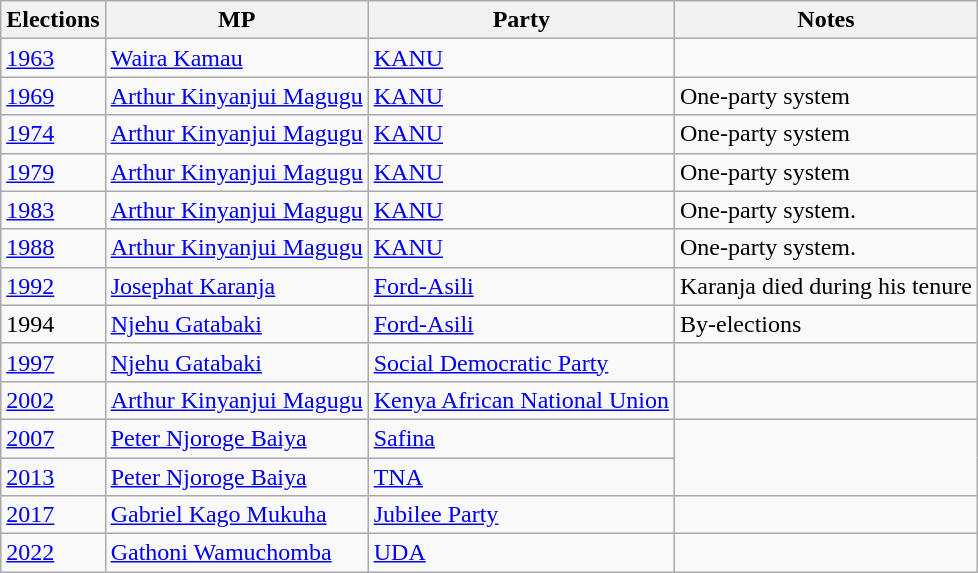<table class="wikitable">
<tr>
<th>Elections</th>
<th>MP </th>
<th>Party</th>
<th>Notes</th>
</tr>
<tr>
<td><a href='#'>1963</a></td>
<td><a href='#'>Waira Kamau</a></td>
<td><a href='#'>KANU</a></td>
<td></td>
</tr>
<tr>
<td><a href='#'>1969</a></td>
<td><a href='#'>Arthur Kinyanjui Magugu</a></td>
<td><a href='#'>KANU</a></td>
<td>One-party system</td>
</tr>
<tr>
<td><a href='#'>1974</a></td>
<td><a href='#'>Arthur Kinyanjui Magugu</a></td>
<td><a href='#'>KANU</a></td>
<td>One-party system</td>
</tr>
<tr>
<td><a href='#'>1979</a></td>
<td><a href='#'>Arthur Kinyanjui Magugu</a></td>
<td><a href='#'>KANU</a></td>
<td>One-party system</td>
</tr>
<tr>
<td><a href='#'>1983</a></td>
<td><a href='#'>Arthur Kinyanjui Magugu</a></td>
<td><a href='#'>KANU</a></td>
<td>One-party system.</td>
</tr>
<tr>
<td><a href='#'>1988</a></td>
<td><a href='#'>Arthur Kinyanjui Magugu</a></td>
<td><a href='#'>KANU</a></td>
<td>One-party system.</td>
</tr>
<tr>
<td><a href='#'>1992</a></td>
<td><a href='#'>Josephat Karanja</a></td>
<td><a href='#'>Ford-Asili</a></td>
<td>Karanja died during his tenure</td>
</tr>
<tr>
<td>1994</td>
<td><a href='#'>Njehu Gatabaki</a></td>
<td><a href='#'>Ford-Asili</a></td>
<td>By-elections</td>
</tr>
<tr>
<td><a href='#'>1997</a></td>
<td><a href='#'>Njehu Gatabaki</a></td>
<td><a href='#'>Social Democratic Party</a></td>
<td></td>
</tr>
<tr>
<td><a href='#'>2002</a></td>
<td><a href='#'>Arthur Kinyanjui Magugu</a></td>
<td><a href='#'>Kenya African National Union</a></td>
<td></td>
</tr>
<tr>
<td><a href='#'>2007</a></td>
<td><a href='#'>Peter Njoroge Baiya</a></td>
<td><a href='#'>Safina</a></td>
</tr>
<tr>
<td><a href='#'>2013</a></td>
<td><a href='#'>Peter Njoroge Baiya</a></td>
<td><a href='#'>TNA</a></td>
</tr>
<tr>
<td><a href='#'>2017</a></td>
<td><a href='#'>Gabriel Kago Mukuha</a></td>
<td><a href='#'>Jubilee Party</a></td>
<td></td>
</tr>
<tr>
<td><a href='#'>2022</a></td>
<td><a href='#'>Gathoni Wamuchomba</a></td>
<td><a href='#'>UDA</a></td>
<td></td>
</tr>
</table>
